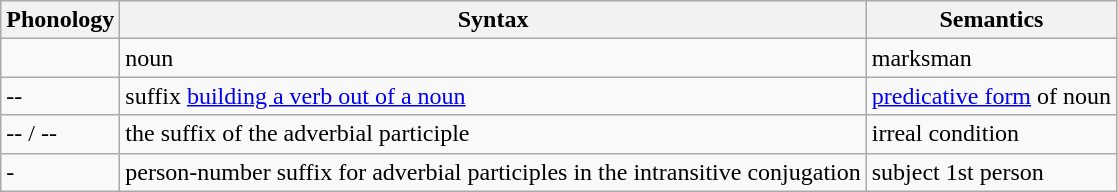<table class="wikitable">
<tr>
<th>Phonology</th>
<th>Syntax</th>
<th>Semantics</th>
</tr>
<tr>
<td></td>
<td>noun</td>
<td>marksman</td>
</tr>
<tr>
<td>--</td>
<td>suffix <a href='#'>building a verb out of a noun</a></td>
<td><a href='#'>predicative form</a> of noun</td>
</tr>
<tr>
<td>-- / --</td>
<td>the suffix of the adverbial participle</td>
<td>irreal condition</td>
</tr>
<tr>
<td>-</td>
<td>person-number suffix for adverbial participles in the intransitive conjugation</td>
<td>subject 1st person</td>
</tr>
</table>
